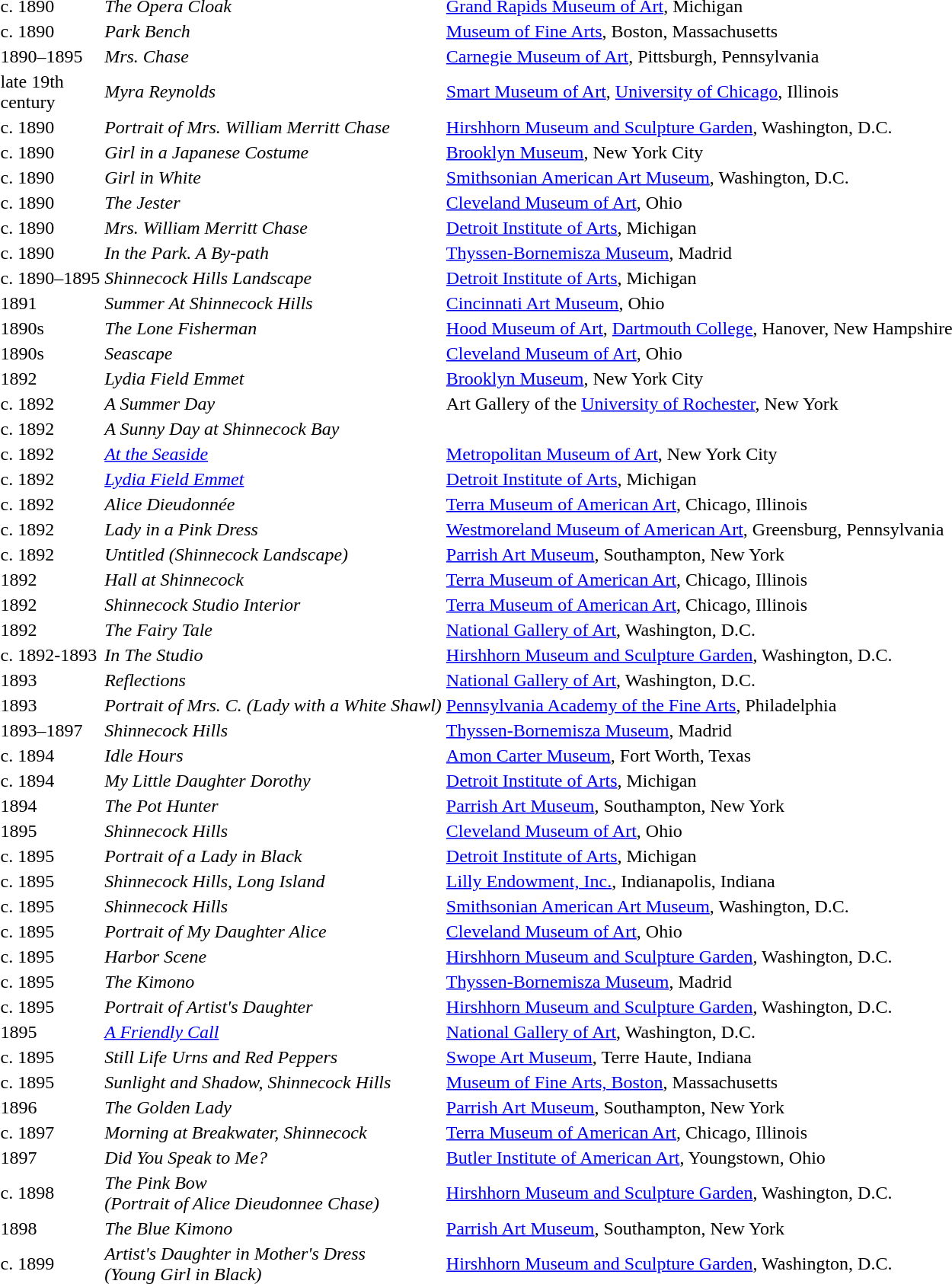<table>
<tr>
<td>c. 1890</td>
<td><em>The Opera Cloak</em></td>
<td><a href='#'>Grand Rapids Museum of Art</a>, Michigan</td>
</tr>
<tr>
<td>c. 1890</td>
<td><em>Park Bench</em></td>
<td><a href='#'>Museum of Fine Arts</a>, Boston, Massachusetts</td>
</tr>
<tr>
<td>1890–1895</td>
<td><em>Mrs. Chase</em></td>
<td><a href='#'>Carnegie Museum of Art</a>, Pittsburgh, Pennsylvania</td>
</tr>
<tr>
<td>late 19th<br> century</td>
<td><em>Myra Reynolds</em></td>
<td><a href='#'>Smart Museum of Art</a>, <a href='#'>University of Chicago</a>, Illinois</td>
</tr>
<tr>
<td>c. 1890</td>
<td><em>Portrait of Mrs. William Merritt Chase</em></td>
<td><a href='#'>Hirshhorn Museum and Sculpture Garden</a>, Washington, D.C.</td>
</tr>
<tr>
<td>c. 1890</td>
<td><em>Girl in a Japanese Costume</em></td>
<td><a href='#'>Brooklyn Museum</a>, New York City</td>
</tr>
<tr>
<td>c. 1890</td>
<td><em>Girl in White</em></td>
<td><a href='#'>Smithsonian American Art Museum</a>, Washington, D.C.</td>
</tr>
<tr>
<td>c. 1890</td>
<td><em>The Jester</em></td>
<td><a href='#'>Cleveland Museum of Art</a>, Ohio</td>
</tr>
<tr>
<td>c. 1890</td>
<td><em>Mrs. William Merritt Chase</em></td>
<td><a href='#'>Detroit Institute of Arts</a>, Michigan</td>
</tr>
<tr>
<td>c. 1890</td>
<td><em>In the Park. A By-path</em></td>
<td><a href='#'>Thyssen-Bornemisza Museum</a>, Madrid</td>
</tr>
<tr>
<td>c. 1890–1895</td>
<td><em>Shinnecock Hills Landscape</em></td>
<td><a href='#'>Detroit Institute of Arts</a>, Michigan</td>
</tr>
<tr>
<td>1891</td>
<td><em>Summer At Shinnecock Hills</em></td>
<td><a href='#'>Cincinnati Art Museum</a>, Ohio</td>
</tr>
<tr>
<td>1890s</td>
<td><em>The Lone Fisherman</em></td>
<td><a href='#'>Hood Museum of Art</a>, <a href='#'>Dartmouth College</a>, Hanover, New Hampshire</td>
</tr>
<tr>
<td>1890s</td>
<td><em>Seascape </em></td>
<td><a href='#'>Cleveland Museum of Art</a>, Ohio</td>
</tr>
<tr>
<td>1892</td>
<td><em>Lydia Field Emmet</em></td>
<td><a href='#'>Brooklyn Museum</a>, New York City</td>
</tr>
<tr>
<td>c. 1892</td>
<td><em>A Summer Day</em></td>
<td>Art Gallery of the <a href='#'>University of Rochester</a>, New York</td>
</tr>
<tr>
<td>c. 1892</td>
<td><em>A Sunny Day at Shinnecock Bay</em></td>
</tr>
<tr>
<td>c. 1892</td>
<td><em><a href='#'>At the Seaside</a></em></td>
<td><a href='#'>Metropolitan Museum of Art</a>, New York City</td>
</tr>
<tr>
<td>c. 1892</td>
<td><em><a href='#'>Lydia Field Emmet</a></em></td>
<td><a href='#'>Detroit Institute of Arts</a>, Michigan</td>
</tr>
<tr>
<td>c. 1892</td>
<td><em>Alice Dieudonnée</em></td>
<td><a href='#'>Terra Museum of American Art</a>, Chicago, Illinois</td>
</tr>
<tr>
<td>c. 1892</td>
<td><em>Lady in a Pink Dress</em></td>
<td><a href='#'>Westmoreland Museum of American Art</a>, Greensburg, Pennsylvania</td>
</tr>
<tr>
<td>c. 1892</td>
<td><em>Untitled (Shinnecock Landscape)</em></td>
<td><a href='#'>Parrish Art Museum</a>, Southampton, New York</td>
</tr>
<tr>
<td>1892</td>
<td><em>Hall at Shinnecock</em></td>
<td><a href='#'>Terra Museum of American Art</a>, Chicago, Illinois</td>
</tr>
<tr>
<td>1892</td>
<td><em>Shinnecock Studio Interior</em></td>
<td><a href='#'>Terra Museum of American Art</a>, Chicago, Illinois</td>
</tr>
<tr>
<td>1892</td>
<td><em>The Fairy Tale</em></td>
<td><a href='#'>National Gallery of Art</a>, Washington, D.C.</td>
</tr>
<tr>
<td>c. 1892-1893</td>
<td><em>In The Studio</em></td>
<td><a href='#'>Hirshhorn Museum and Sculpture Garden</a>, Washington, D.C.</td>
</tr>
<tr>
<td>1893</td>
<td><em>Reflections</em></td>
<td><a href='#'>National Gallery of Art</a>, Washington, D.C.</td>
</tr>
<tr>
<td>1893</td>
<td><em>Portrait of Mrs. C. (Lady with a White Shawl)</em></td>
<td><a href='#'>Pennsylvania Academy of the Fine Arts</a>, Philadelphia</td>
</tr>
<tr>
<td>1893–1897</td>
<td><em>Shinnecock Hills</em></td>
<td><a href='#'>Thyssen-Bornemisza Museum</a>, Madrid</td>
</tr>
<tr>
<td>c. 1894</td>
<td><em>Idle Hours</em></td>
<td><a href='#'>Amon Carter Museum</a>, Fort Worth, Texas</td>
</tr>
<tr>
<td>c. 1894</td>
<td><em>My Little Daughter Dorothy</em></td>
<td><a href='#'>Detroit Institute of Arts</a>, Michigan</td>
</tr>
<tr>
<td>1894</td>
<td><em>The Pot Hunter</em></td>
<td><a href='#'>Parrish Art Museum</a>, Southampton, New York</td>
</tr>
<tr>
<td>1895</td>
<td><em>Shinnecock Hills</em></td>
<td><a href='#'>Cleveland Museum of Art</a>, Ohio</td>
</tr>
<tr>
<td>c. 1895</td>
<td><em>Portrait of a Lady in Black</em></td>
<td><a href='#'>Detroit Institute of Arts</a>, Michigan</td>
</tr>
<tr>
<td>c. 1895</td>
<td><em>Shinnecock Hills, Long Island</em></td>
<td><a href='#'>Lilly Endowment, Inc.</a>, Indianapolis, Indiana</td>
</tr>
<tr>
<td>c. 1895</td>
<td><em>Shinnecock Hills</em></td>
<td><a href='#'>Smithsonian American Art Museum</a>, Washington, D.C.</td>
</tr>
<tr>
<td>c. 1895</td>
<td><em>Portrait of My Daughter Alice</em></td>
<td><a href='#'>Cleveland Museum of Art</a>, Ohio</td>
</tr>
<tr>
<td>c. 1895</td>
<td><em>Harbor Scene</em></td>
<td><a href='#'>Hirshhorn Museum and Sculpture Garden</a>, Washington, D.C.</td>
</tr>
<tr>
<td>c. 1895</td>
<td><em>The Kimono</em></td>
<td><a href='#'>Thyssen-Bornemisza Museum</a>, Madrid</td>
</tr>
<tr>
<td>c. 1895</td>
<td><em>Portrait of Artist's Daughter</em></td>
<td><a href='#'>Hirshhorn Museum and Sculpture Garden</a>, Washington, D.C.</td>
</tr>
<tr>
<td>1895</td>
<td><em><a href='#'>A Friendly Call</a></em></td>
<td><a href='#'>National Gallery of Art</a>, Washington, D.C.</td>
</tr>
<tr>
<td>c. 1895</td>
<td><em>Still Life Urns and Red Peppers</em></td>
<td><a href='#'>Swope Art Museum</a>, Terre Haute, Indiana</td>
</tr>
<tr>
<td>c. 1895</td>
<td><em>Sunlight and Shadow, Shinnecock Hills</em></td>
<td><a href='#'>Museum of Fine Arts, Boston</a>, Massachusetts</td>
</tr>
<tr>
<td>1896</td>
<td><em>The Golden Lady</em></td>
<td><a href='#'>Parrish Art Museum</a>, Southampton, New York</td>
</tr>
<tr>
<td>c. 1897</td>
<td><em>Morning at Breakwater, Shinnecock</em></td>
<td><a href='#'>Terra Museum of American Art</a>, Chicago, Illinois</td>
</tr>
<tr>
<td>1897</td>
<td><em>Did You Speak to Me?</em></td>
<td><a href='#'>Butler Institute of American Art</a>, Youngstown, Ohio</td>
</tr>
<tr>
<td>c. 1898</td>
<td><em>The Pink Bow<br> (Portrait of Alice Dieudonnee Chase)</em></td>
<td><a href='#'>Hirshhorn Museum and Sculpture Garden</a>, Washington, D.C.</td>
</tr>
<tr>
<td>1898</td>
<td><em>The Blue Kimono</em></td>
<td><a href='#'>Parrish Art Museum</a>, Southampton, New York</td>
</tr>
<tr>
<td>c. 1899</td>
<td><em>Artist's Daughter in Mother's Dress<br> (Young Girl in Black)</em></td>
<td><a href='#'>Hirshhorn Museum and Sculpture Garden</a>, Washington, D.C.</td>
</tr>
</table>
